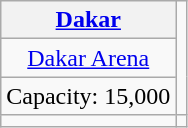<table class="wikitable" style="text-align:center;">
<tr>
<th><a href='#'>Dakar</a></th>
<td rowspan="3"><br></td>
</tr>
<tr>
<td><a href='#'>Dakar Arena</a></td>
</tr>
<tr>
<td>Capacity: 15,000</td>
</tr>
<tr>
<td></td>
</tr>
</table>
